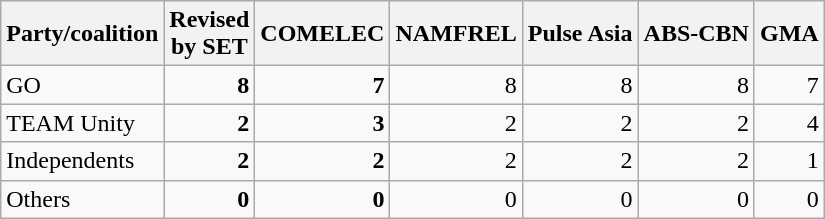<table class="wikitable sortable" style="text-align:right">
<tr>
<th>Party/coalition</th>
<th>Revised<br>by SET</th>
<th>COMELEC</th>
<th>NAMFREL</th>
<th>Pulse Asia</th>
<th>ABS-CBN</th>
<th>GMA</th>
</tr>
<tr>
<td align=left>GO</td>
<td><strong>8</strong></td>
<td><strong>7</strong></td>
<td>8</td>
<td>8</td>
<td>8</td>
<td>7</td>
</tr>
<tr>
<td align=left>TEAM Unity</td>
<td><strong>2</strong></td>
<td><strong>3</strong></td>
<td>2</td>
<td>2</td>
<td>2</td>
<td>4</td>
</tr>
<tr>
<td align=left>Independents</td>
<td><strong>2</strong></td>
<td><strong>2</strong></td>
<td>2</td>
<td>2</td>
<td>2</td>
<td>1</td>
</tr>
<tr>
<td align=left>Others</td>
<td><strong>0</strong></td>
<td><strong>0</strong></td>
<td>0</td>
<td>0</td>
<td>0</td>
<td>0</td>
</tr>
</table>
